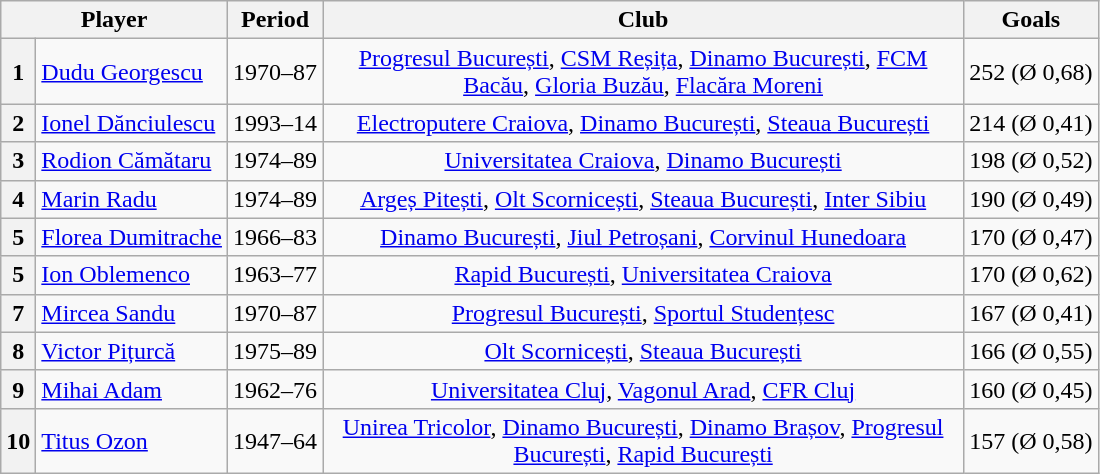<table class="wikitable sortable" style="text-align:left;">
<tr>
<th colspan="2" style="text-align:center;">Player</th>
<th style="text-align:center;">Period</th>
<th style="width:420px;">Club</th>
<th style="text-align:center;">Goals</th>
</tr>
<tr>
<th>1</th>
<td> <a href='#'>Dudu Georgescu</a></td>
<td style="text-align:center;">1970–87</td>
<td style="text-align:center;"><a href='#'>Progresul București</a>, <a href='#'>CSM Reșița</a>, <a href='#'>Dinamo București</a>, <a href='#'>FCM Bacău</a>, <a href='#'>Gloria Buzău</a>, <a href='#'>Flacăra Moreni</a></td>
<td style="text-align:center;">252 (Ø 0,68)</td>
</tr>
<tr>
<th>2</th>
<td> <a href='#'>Ionel Dănciulescu</a></td>
<td style="text-align:center;">1993–14</td>
<td style="text-align:center;"><a href='#'>Electroputere Craiova</a>, <a href='#'>Dinamo București</a>, <a href='#'>Steaua București</a></td>
<td style="text-align:center;">214 (Ø 0,41)</td>
</tr>
<tr>
<th>3</th>
<td> <a href='#'>Rodion Cămătaru</a></td>
<td style="text-align:center;">1974–89</td>
<td style="text-align:center;"><a href='#'>Universitatea Craiova</a>, <a href='#'>Dinamo București</a></td>
<td style="text-align:center;">198 (Ø 0,52)</td>
</tr>
<tr>
<th>4</th>
<td> <a href='#'>Marin Radu</a></td>
<td style="text-align:center;">1974–89</td>
<td style="text-align:center;"><a href='#'>Argeș Pitești</a>, <a href='#'>Olt Scornicești</a>, <a href='#'>Steaua București</a>, <a href='#'>Inter Sibiu</a></td>
<td style="text-align:center;">190 (Ø 0,49)</td>
</tr>
<tr>
<th>5</th>
<td> <a href='#'>Florea Dumitrache</a></td>
<td style="text-align:center;">1966–83</td>
<td style="text-align:center;"><a href='#'>Dinamo București</a>, <a href='#'>Jiul Petroșani</a>, <a href='#'>Corvinul Hunedoara</a></td>
<td style="text-align:center;">170 (Ø 0,47)</td>
</tr>
<tr>
<th>5</th>
<td> <a href='#'>Ion Oblemenco</a></td>
<td style="text-align:center;">1963–77</td>
<td style="text-align:center;"><a href='#'>Rapid București</a>, <a href='#'>Universitatea Craiova</a></td>
<td style="text-align:center;">170 (Ø 0,62)</td>
</tr>
<tr>
<th>7</th>
<td> <a href='#'>Mircea Sandu</a></td>
<td style="text-align:center;">1970–87</td>
<td style="text-align:center;"><a href='#'>Progresul București</a>, <a href='#'>Sportul Studențesc</a></td>
<td style="text-align:center;">167 (Ø 0,41)</td>
</tr>
<tr>
<th>8</th>
<td> <a href='#'>Victor Pițurcă</a></td>
<td style="text-align:center;">1975–89</td>
<td style="text-align:center;"><a href='#'>Olt Scornicești</a>, <a href='#'>Steaua București</a></td>
<td style="text-align:center;">166 (Ø 0,55)</td>
</tr>
<tr>
<th>9</th>
<td> <a href='#'>Mihai Adam</a></td>
<td style="text-align:center;">1962–76</td>
<td style="text-align:center;"><a href='#'>Universitatea Cluj</a>, <a href='#'>Vagonul Arad</a>, <a href='#'>CFR Cluj</a></td>
<td style="text-align:center;">160 (Ø 0,45)</td>
</tr>
<tr>
<th>10</th>
<td> <a href='#'>Titus Ozon</a></td>
<td style="text-align:center;">1947–64</td>
<td style="text-align:center;"><a href='#'>Unirea Tricolor</a>, <a href='#'>Dinamo București</a>, <a href='#'>Dinamo Brașov</a>, <a href='#'>Progresul București</a>, <a href='#'>Rapid București</a></td>
<td style="text-align:center;">157 (Ø 0,58)</td>
</tr>
</table>
